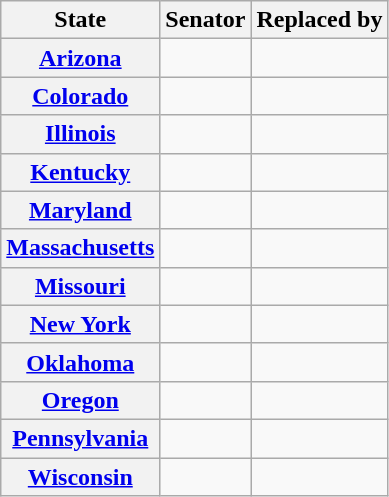<table class="wikitable sortable plainrowheaders">
<tr>
<th scope="col">State</th>
<th scope="col">Senator</th>
<th scope="col">Replaced by</th>
</tr>
<tr>
<th><a href='#'>Arizona</a></th>
<td></td>
<td></td>
</tr>
<tr>
<th><a href='#'>Colorado</a></th>
<td></td>
<td></td>
</tr>
<tr>
<th><a href='#'>Illinois</a></th>
<td></td>
<td></td>
</tr>
<tr>
<th><a href='#'>Kentucky</a></th>
<td></td>
<td></td>
</tr>
<tr>
<th><a href='#'>Maryland</a></th>
<td></td>
<td></td>
</tr>
<tr>
<th><a href='#'>Massachusetts</a></th>
<td></td>
<td></td>
</tr>
<tr>
<th><a href='#'>Missouri</a></th>
<td></td>
<td></td>
</tr>
<tr>
<th><a href='#'>New York</a></th>
<td></td>
<td></td>
</tr>
<tr>
<th><a href='#'>Oklahoma</a></th>
<td></td>
<td></td>
</tr>
<tr>
<th><a href='#'>Oregon</a></th>
<td></td>
<td></td>
</tr>
<tr>
<th><a href='#'>Pennsylvania</a></th>
<td></td>
<td></td>
</tr>
<tr>
<th><a href='#'>Wisconsin</a></th>
<td></td>
<td></td>
</tr>
</table>
